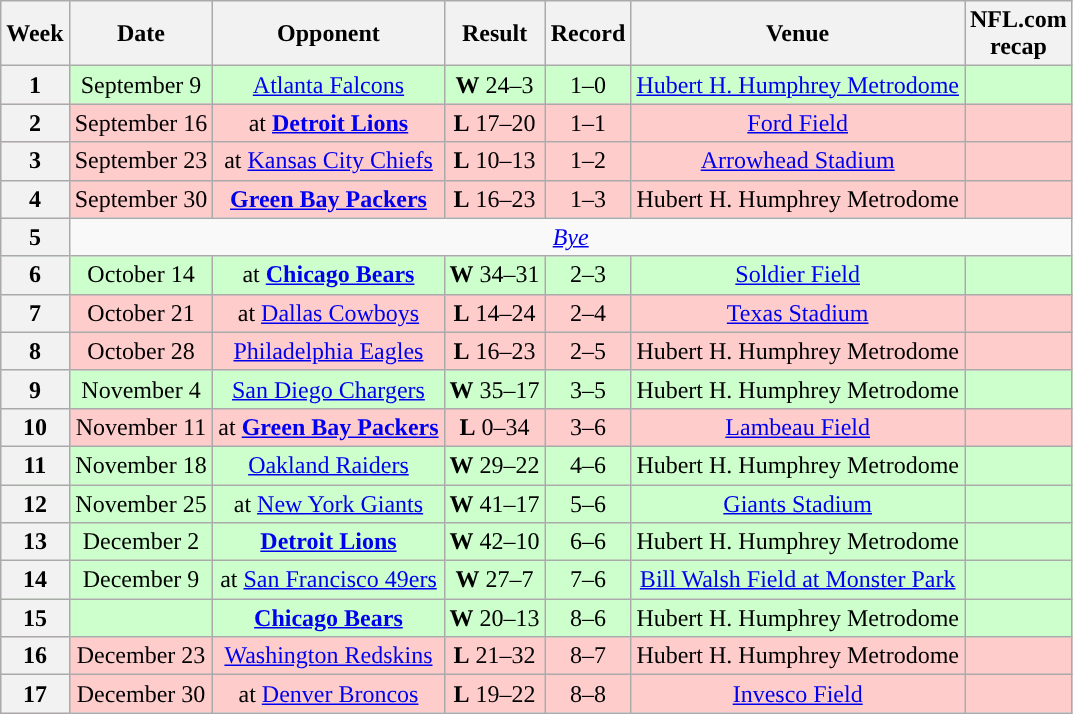<table class="wikitable" style="text-align:center">
<tr>
<th>Week</th>
<th>Date</th>
<th>Opponent</th>
<th>Result</th>
<th>Record</th>
<th>Venue</th>
<th>NFL.com<br>recap</th>
</tr>
<tr bgcolor="#cfc">
<th>1</th>
<td>September 9</td>
<td><a href='#'>Atlanta Falcons</a></td>
<td><strong>W</strong> 24–3</td>
<td>1–0</td>
<td><a href='#'>Hubert H. Humphrey Metrodome</a></td>
<td></td>
</tr>
<tr bgcolor="#fcc">
<th>2</th>
<td>September 16</td>
<td>at <strong><a href='#'>Detroit Lions</a></strong></td>
<td><strong>L</strong> 17–20 </td>
<td>1–1</td>
<td><a href='#'>Ford Field</a></td>
<td></td>
</tr>
<tr bgcolor="#fcc">
<th>3</th>
<td>September 23</td>
<td>at <a href='#'>Kansas City Chiefs</a></td>
<td><strong>L</strong> 10–13</td>
<td>1–2</td>
<td><a href='#'>Arrowhead Stadium</a></td>
<td></td>
</tr>
<tr bgcolor="#fcc">
<th>4</th>
<td>September 30</td>
<td><strong><a href='#'>Green Bay Packers</a></strong></td>
<td><strong>L</strong> 16–23</td>
<td>1–3</td>
<td>Hubert H. Humphrey Metrodome</td>
<td></td>
</tr>
<tr>
<th>5</th>
<td colspan="8"><em><a href='#'>Bye</a></em></td>
</tr>
<tr bgcolor="#cfc">
<th>6</th>
<td>October 14</td>
<td>at <strong><a href='#'>Chicago Bears</a></strong></td>
<td><strong>W</strong> 34–31</td>
<td>2–3</td>
<td><a href='#'>Soldier Field</a></td>
<td></td>
</tr>
<tr bgcolor="#fcc">
<th>7</th>
<td>October 21</td>
<td>at <a href='#'>Dallas Cowboys</a></td>
<td><strong>L</strong> 14–24</td>
<td>2–4</td>
<td><a href='#'>Texas Stadium</a></td>
<td></td>
</tr>
<tr bgcolor="#fcc">
<th>8</th>
<td>October 28</td>
<td><a href='#'>Philadelphia Eagles</a></td>
<td><strong>L</strong> 16–23</td>
<td>2–5</td>
<td>Hubert H. Humphrey Metrodome</td>
<td></td>
</tr>
<tr bgcolor="#cfc">
<th>9</th>
<td>November 4</td>
<td><a href='#'>San Diego Chargers</a></td>
<td><strong>W</strong> 35–17</td>
<td>3–5</td>
<td>Hubert H. Humphrey Metrodome</td>
<td></td>
</tr>
<tr bgcolor="#fcc">
<th>10</th>
<td>November 11</td>
<td>at <strong><a href='#'>Green Bay Packers</a></strong></td>
<td><strong>L</strong> 0–34</td>
<td>3–6</td>
<td><a href='#'>Lambeau Field</a></td>
<td></td>
</tr>
<tr bgcolor="#cfc">
<th>11</th>
<td>November 18</td>
<td><a href='#'>Oakland Raiders</a></td>
<td><strong>W</strong> 29–22</td>
<td>4–6</td>
<td>Hubert H. Humphrey Metrodome</td>
<td></td>
</tr>
<tr bgcolor="#cfc">
<th>12</th>
<td>November 25</td>
<td>at <a href='#'>New York Giants</a></td>
<td><strong>W</strong> 41–17</td>
<td>5–6</td>
<td><a href='#'>Giants Stadium</a></td>
<td></td>
</tr>
<tr bgcolor="#cfc">
<th>13</th>
<td>December 2</td>
<td><strong><a href='#'>Detroit Lions</a></strong></td>
<td><strong>W</strong> 42–10</td>
<td>6–6</td>
<td>Hubert H. Humphrey Metrodome</td>
<td></td>
</tr>
<tr bgcolor="#cfc">
<th>14</th>
<td>December 9</td>
<td>at <a href='#'>San Francisco 49ers</a></td>
<td><strong>W</strong> 27–7</td>
<td>7–6</td>
<td><a href='#'>Bill Walsh Field at Monster Park</a></td>
<td></td>
</tr>
<tr bgcolor="#cfc">
<th>15</th>
<td></td>
<td><strong><a href='#'>Chicago Bears</a></strong></td>
<td><strong>W</strong> 20–13</td>
<td>8–6</td>
<td>Hubert H. Humphrey Metrodome</td>
<td></td>
</tr>
<tr bgcolor="#fcc">
<th>16</th>
<td>December 23</td>
<td><a href='#'>Washington Redskins</a></td>
<td><strong>L</strong> 21–32</td>
<td>8–7</td>
<td>Hubert H. Humphrey Metrodome</td>
<td></td>
</tr>
<tr bgcolor="#fcc">
<th>17</th>
<td>December 30</td>
<td>at <a href='#'>Denver Broncos</a></td>
<td><strong>L</strong> 19–22 </td>
<td>8–8</td>
<td><a href='#'>Invesco Field</a></td>
<td></td>
</tr>
</table>
